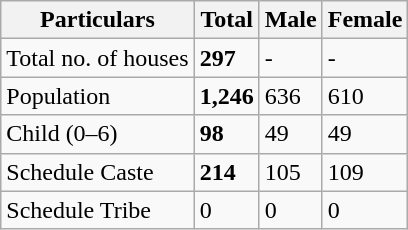<table class="wikitable">
<tr>
<th>Particulars</th>
<th>Total</th>
<th>Male</th>
<th>Female</th>
</tr>
<tr>
<td>Total no. of houses</td>
<td><strong>297</strong></td>
<td>-</td>
<td>-</td>
</tr>
<tr>
<td>Population</td>
<td><strong>1,246</strong></td>
<td>636</td>
<td>610</td>
</tr>
<tr>
<td>Child (0–6)</td>
<td><strong>98</strong></td>
<td>49</td>
<td>49</td>
</tr>
<tr>
<td>Schedule Caste</td>
<td><strong>214</strong></td>
<td>105</td>
<td>109</td>
</tr>
<tr>
<td>Schedule Tribe</td>
<td>0</td>
<td>0</td>
<td>0</td>
</tr>
</table>
